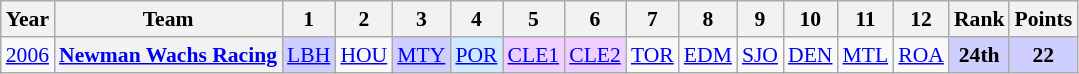<table class="wikitable" style="text-align:center; font-size:90%">
<tr>
<th>Year</th>
<th>Team</th>
<th>1</th>
<th>2</th>
<th>3</th>
<th>4</th>
<th>5</th>
<th>6</th>
<th>7</th>
<th>8</th>
<th>9</th>
<th>10</th>
<th>11</th>
<th>12</th>
<th>Rank</th>
<th>Points</th>
</tr>
<tr>
<td><a href='#'>2006</a></td>
<th><a href='#'>Newman Wachs Racing</a></th>
<td style="background:#CFCFFF;"><a href='#'>LBH</a><br></td>
<td><a href='#'>HOU</a><br></td>
<td style="background:#CFCFFF;"><a href='#'>MTY</a><br></td>
<td style="background:#CFEAFF;"><a href='#'>POR</a><br></td>
<td style="background:#EFCFFF;"><a href='#'>CLE1</a><br></td>
<td style="background:#EFCFFF;"><a href='#'>CLE2</a><br></td>
<td><a href='#'>TOR</a><br></td>
<td><a href='#'>EDM</a><br></td>
<td><a href='#'>SJO</a><br></td>
<td><a href='#'>DEN</a><br></td>
<td><a href='#'>MTL</a><br></td>
<td><a href='#'>ROA</a><br></td>
<td style="background:#CFCFFF;"><strong>24th</strong></td>
<td style="background:#CFCFFF;"><strong>22</strong></td>
</tr>
</table>
